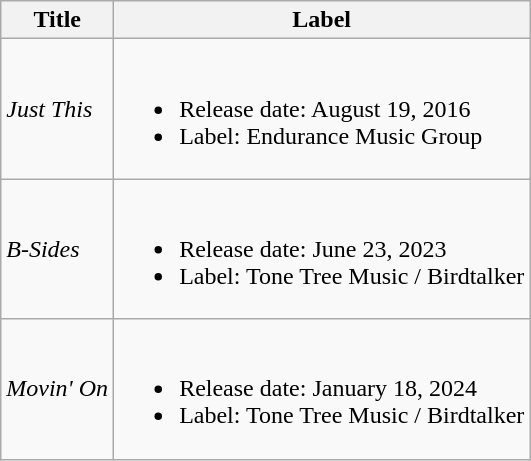<table class="wikitable">
<tr>
<th>Title</th>
<th>Label</th>
</tr>
<tr>
<td><em>Just This</em></td>
<td><br><ul><li>Release date: August 19, 2016</li><li>Label: Endurance Music Group</li></ul></td>
</tr>
<tr>
<td><em>B-Sides</em></td>
<td><br><ul><li>Release date: June 23, 2023</li><li>Label: Tone Tree Music / Birdtalker</li></ul></td>
</tr>
<tr>
<td><em>Movin' On</em></td>
<td><br><ul><li>Release date: January 18, 2024</li><li>Label: Tone Tree Music / Birdtalker</li></ul></td>
</tr>
</table>
